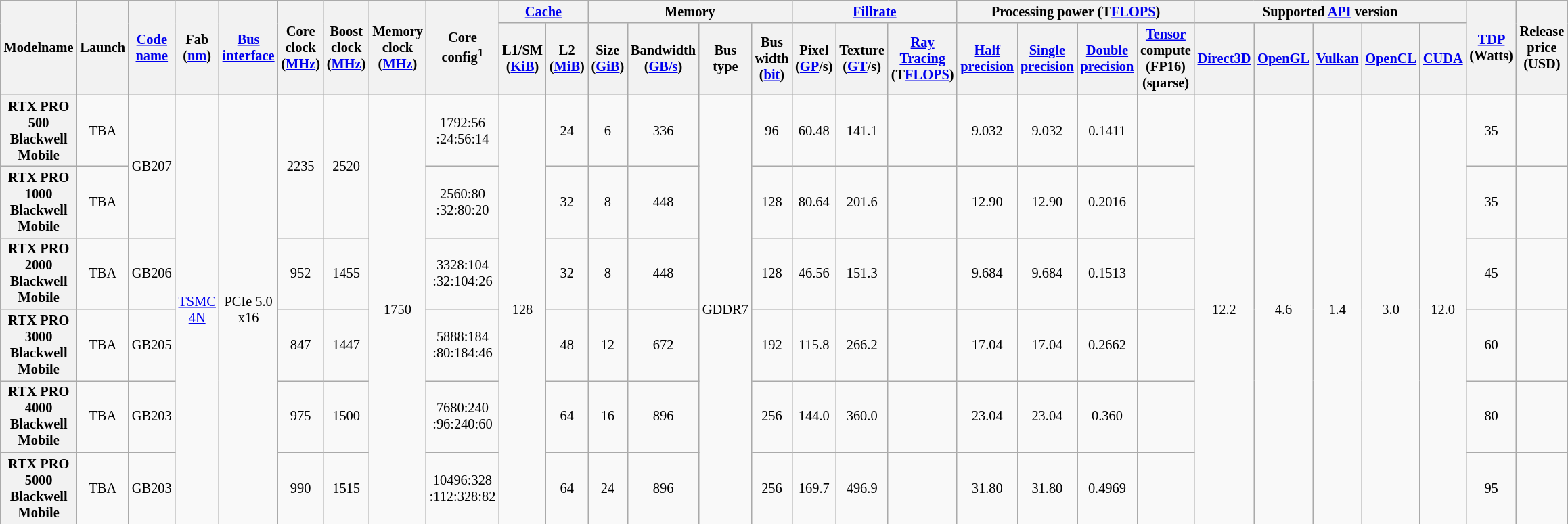<table class="mw-datatable wikitable sortable sort-under" style="font-size:85%; text-align:center;">
<tr>
<th rowspan="2">Modelname</th>
<th rowspan="2">Launch</th>
<th rowspan="2"><a href='#'>Code name</a></th>
<th rowspan="2">Fab (<a href='#'>nm</a>)</th>
<th rowspan="2"><a href='#'>Bus</a> <a href='#'>interface</a></th>
<th rowspan="2">Core clock (<a href='#'>MHz</a>)</th>
<th rowspan="2">Boost clock (<a href='#'>MHz</a>)</th>
<th rowspan="2">Memory clock (<a href='#'>MHz</a>)</th>
<th rowspan="2">Core config<sup>1</sup></th>
<th colspan="2"><a href='#'>Cache</a></th>
<th colspan="4">Memory</th>
<th colspan="3"><a href='#'>Fillrate</a></th>
<th colspan="4">Processing power (T<a href='#'>FLOPS</a>) </th>
<th colspan="5">Supported <a href='#'>API</a> version</th>
<th rowspan="2"><a href='#'>TDP</a> (Watts)</th>
<th rowspan="2">Release price (USD)</th>
</tr>
<tr>
<th>L1/SM (<a href='#'>KiB</a>)</th>
<th>L2<br>(<a href='#'>MiB</a>)</th>
<th>Size (<a href='#'>GiB</a>)</th>
<th>Bandwidth (<a href='#'>GB/s</a>)</th>
<th>Bus type</th>
<th>Bus width (<a href='#'>bit</a>)</th>
<th>Pixel (<a href='#'>GP</a>/s)</th>
<th>Texture (<a href='#'>GT</a>/s)</th>
<th><a href='#'>Ray Tracing</a> (T<a href='#'>FLOPS</a>)</th>
<th><a href='#'>Half precision</a></th>
<th><a href='#'>Single precision</a></th>
<th><a href='#'>Double precision</a></th>
<th><a href='#'>Tensor</a> compute (FP16) (sparse)</th>
<th><a href='#'>Direct3D</a></th>
<th><a href='#'>OpenGL</a></th>
<th><a href='#'>Vulkan</a></th>
<th><a href='#'>OpenCL</a></th>
<th><a href='#'>CUDA</a></th>
</tr>
<tr>
<th>RTX PRO 500 Blackwell Mobile</th>
<td>TBA</td>
<td rowspan="2">GB207</td>
<td rowspan="6"><a href='#'>TSMC</a> <a href='#'>4N</a></td>
<td rowspan="6">PCIe 5.0 x16</td>
<td rowspan="2">2235</td>
<td rowspan="2">2520</td>
<td rowspan="6">1750</td>
<td>1792:56 :24:56:14</td>
<td rowspan="6">128</td>
<td>24</td>
<td>6</td>
<td>336</td>
<td rowspan="6">GDDR7</td>
<td>96</td>
<td>60.48</td>
<td>141.1</td>
<td></td>
<td>9.032</td>
<td>9.032</td>
<td>0.1411</td>
<td></td>
<td rowspan="6">12.2</td>
<td rowspan="6">4.6</td>
<td rowspan="6">1.4</td>
<td rowspan="6">3.0</td>
<td rowspan="6">12.0</td>
<td>35</td>
<td></td>
</tr>
<tr>
<th>RTX PRO 1000 Blackwell Mobile</th>
<td>TBA</td>
<td>2560:80 :32:80:20</td>
<td>32</td>
<td>8</td>
<td>448</td>
<td>128</td>
<td>80.64</td>
<td>201.6</td>
<td></td>
<td>12.90</td>
<td>12.90</td>
<td>0.2016</td>
<td></td>
<td>35</td>
<td></td>
</tr>
<tr>
<th>RTX PRO 2000 Blackwell Mobile</th>
<td>TBA</td>
<td>GB206</td>
<td>952</td>
<td>1455</td>
<td>3328:104 :32:104:26</td>
<td>32</td>
<td>8</td>
<td>448</td>
<td>128</td>
<td>46.56</td>
<td>151.3</td>
<td></td>
<td>9.684</td>
<td>9.684</td>
<td>0.1513</td>
<td></td>
<td>45</td>
<td></td>
</tr>
<tr>
<th>RTX PRO 3000 Blackwell Mobile</th>
<td>TBA</td>
<td>GB205</td>
<td>847</td>
<td>1447</td>
<td>5888:184 :80:184:46</td>
<td>48</td>
<td>12</td>
<td>672</td>
<td>192</td>
<td>115.8</td>
<td>266.2</td>
<td></td>
<td>17.04</td>
<td>17.04</td>
<td>0.2662</td>
<td></td>
<td>60</td>
<td></td>
</tr>
<tr>
<th>RTX PRO 4000 Blackwell Mobile</th>
<td>TBA</td>
<td>GB203</td>
<td>975</td>
<td>1500</td>
<td>7680:240 :96:240:60</td>
<td>64</td>
<td>16</td>
<td>896</td>
<td>256</td>
<td>144.0</td>
<td>360.0</td>
<td></td>
<td>23.04</td>
<td>23.04</td>
<td>0.360</td>
<td></td>
<td>80</td>
<td></td>
</tr>
<tr>
<th>RTX PRO 5000 Blackwell Mobile</th>
<td>TBA</td>
<td>GB203</td>
<td>990</td>
<td>1515</td>
<td>10496:328 :112:328:82</td>
<td>64</td>
<td>24</td>
<td>896</td>
<td>256</td>
<td>169.7</td>
<td>496.9</td>
<td></td>
<td>31.80</td>
<td>31.80</td>
<td>0.4969</td>
<td></td>
<td>95</td>
<td></td>
</tr>
<tr>
</tr>
</table>
